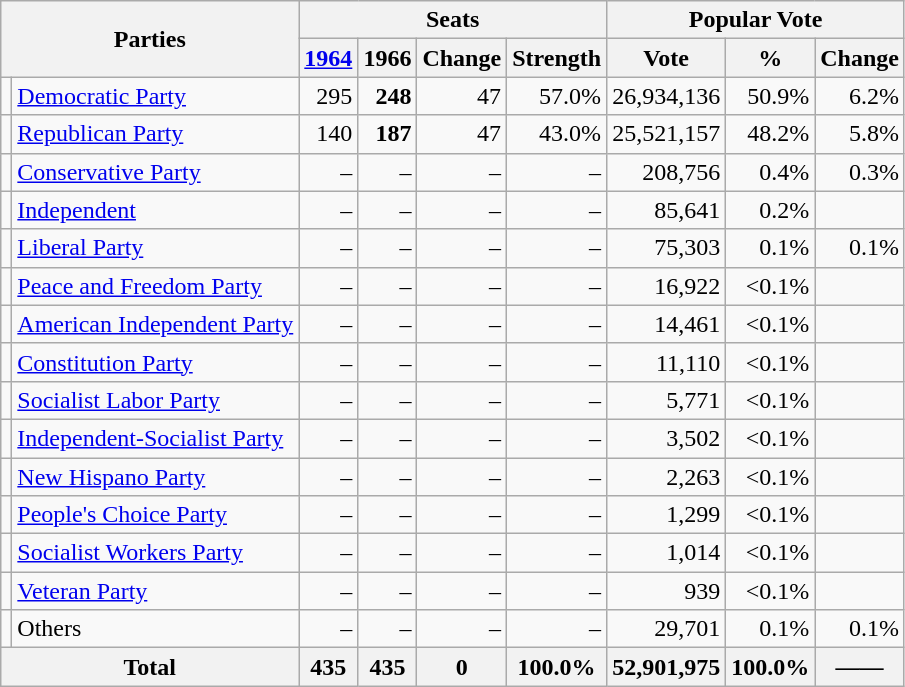<table class=wikitable style=text-align:center">
<tr>
<th colspan=2 rowspan=2>Parties</th>
<th colspan=4>Seats</th>
<th colspan=3>Popular Vote</th>
</tr>
<tr>
<th><a href='#'>1964</a></th>
<th><strong>1966</strong></th>
<th>Change</th>
<th>Strength</th>
<th>Vote</th>
<th>%</th>
<th>Change</th>
</tr>
<tr>
<td></td>
<td><a href='#'>Democratic Party</a></td>
<td align=right>295</td>
<td align=right><strong>248</strong></td>
<td align=right> 47</td>
<td align=right>57.0%</td>
<td align=right>26,934,136</td>
<td align=right>50.9%</td>
<td align=right> 6.2%</td>
</tr>
<tr>
<td></td>
<td><a href='#'>Republican Party</a></td>
<td align=right>140</td>
<td align=right><strong>187</strong></td>
<td align=right> 47</td>
<td align=right>43.0%</td>
<td align=right>25,521,157</td>
<td align=right>48.2%</td>
<td align=right> 5.8%</td>
</tr>
<tr>
<td></td>
<td><a href='#'>Conservative Party</a></td>
<td align=right>–</td>
<td align=right>–</td>
<td align=right>–</td>
<td align=right>–</td>
<td align=right>208,756</td>
<td align=right>0.4%</td>
<td align=right> 0.3%</td>
</tr>
<tr>
<td></td>
<td><a href='#'>Independent</a></td>
<td align=right>–</td>
<td align=right>–</td>
<td align=right>–</td>
<td align=right>–</td>
<td align=right>85,641</td>
<td align=right>0.2%</td>
<td align=right></td>
</tr>
<tr>
<td></td>
<td><a href='#'>Liberal Party</a></td>
<td align=right>–</td>
<td align=right>–</td>
<td align=right>–</td>
<td align=right>–</td>
<td align=right>75,303</td>
<td align=right>0.1%</td>
<td align=right> 0.1%</td>
</tr>
<tr>
<td></td>
<td><a href='#'>Peace and Freedom Party</a></td>
<td align=right>–</td>
<td align=right>–</td>
<td align=right>–</td>
<td align=right>–</td>
<td align=right>16,922</td>
<td align=right><0.1%</td>
<td align=right></td>
</tr>
<tr>
<td></td>
<td><a href='#'>American Independent Party</a></td>
<td align=right>–</td>
<td align=right>–</td>
<td align=right>–</td>
<td align=right>–</td>
<td align=right>14,461</td>
<td align=right><0.1%</td>
<td align=right></td>
</tr>
<tr>
<td></td>
<td><a href='#'>Constitution Party</a></td>
<td align=right>–</td>
<td align=right>–</td>
<td align=right>–</td>
<td align=right>–</td>
<td align=right>11,110</td>
<td align=right><0.1%</td>
<td align=right></td>
</tr>
<tr>
<td></td>
<td><a href='#'>Socialist Labor Party</a></td>
<td align=right>–</td>
<td align=right>–</td>
<td align=right>–</td>
<td align=right>–</td>
<td align=right>5,771</td>
<td align=right><0.1%</td>
<td align=right></td>
</tr>
<tr>
<td></td>
<td><a href='#'>Independent-Socialist Party</a></td>
<td align=right>–</td>
<td align=right>–</td>
<td align=right>–</td>
<td align=right>–</td>
<td align=right>3,502</td>
<td align=right><0.1%</td>
<td align=right></td>
</tr>
<tr>
<td></td>
<td><a href='#'>New Hispano Party</a></td>
<td align=right>–</td>
<td align=right>–</td>
<td align=right>–</td>
<td align=right>–</td>
<td align=right>2,263</td>
<td align=right><0.1%</td>
<td align=right></td>
</tr>
<tr>
<td></td>
<td><a href='#'>People's Choice Party</a></td>
<td align=right>–</td>
<td align=right>–</td>
<td align=right>–</td>
<td align=right>–</td>
<td align=right>1,299</td>
<td align=right><0.1%</td>
<td align=right></td>
</tr>
<tr>
<td></td>
<td><a href='#'>Socialist Workers Party</a></td>
<td align=right>–</td>
<td align=right>–</td>
<td align=right>–</td>
<td align=right>–</td>
<td align=right>1,014</td>
<td align=right><0.1%</td>
<td align=right></td>
</tr>
<tr>
<td></td>
<td><a href='#'>Veteran Party</a></td>
<td align=right>–</td>
<td align=right>–</td>
<td align=right>–</td>
<td align=right>–</td>
<td align=right>939</td>
<td align=right><0.1%</td>
<td align=right></td>
</tr>
<tr>
<td></td>
<td>Others</td>
<td align=right>–</td>
<td align=right>–</td>
<td align=right>–</td>
<td align=right>–</td>
<td align=right>29,701</td>
<td align=right>0.1%</td>
<td align=right> 0.1%</td>
</tr>
<tr>
<th colspan=2 width=100>Total</th>
<th>435</th>
<th>435</th>
<th>0</th>
<th>100.0%</th>
<th>52,901,975</th>
<th>100.0%</th>
<th>——</th>
</tr>
</table>
